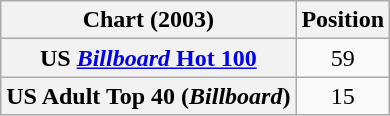<table class="wikitable sortable plainrowheaders" style="text-align:center">
<tr>
<th>Chart (2003)</th>
<th>Position</th>
</tr>
<tr>
<th scope="row">US <a href='#'><em>Billboard</em> Hot 100</a></th>
<td>59</td>
</tr>
<tr>
<th scope="row">US Adult Top 40 (<em>Billboard</em>)</th>
<td>15</td>
</tr>
</table>
